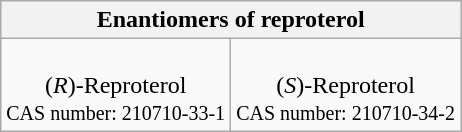<table class="wikitable" style="text-align:center">
<tr class="hintergrundfarbe6">
<th colspan="2">Enantiomers of reproterol</th>
</tr>
<tr>
<td><br>(<em>R</em>)-Reproterol<br><small> CAS number: 210710-33-1</small></td>
<td><br>(<em>S</em>)-Reproterol<br><small> CAS number: 210710-34-2</small></td>
</tr>
</table>
